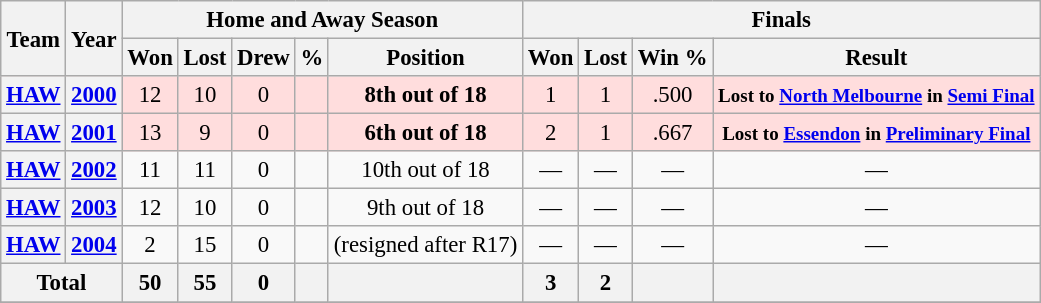<table class="wikitable" style="font-size: 95%; text-align:center;">
<tr>
<th rowspan="2">Team</th>
<th rowspan="2">Year</th>
<th colspan="5">Home and Away Season</th>
<th colspan="4">Finals</th>
</tr>
<tr>
<th>Won</th>
<th>Lost</th>
<th>Drew</th>
<th>%</th>
<th>Position</th>
<th>Won</th>
<th>Lost</th>
<th>Win %</th>
<th>Result</th>
</tr>
<tr ! style="background:#fdd;">
<th><a href='#'>HAW</a></th>
<th><a href='#'>2000</a></th>
<td>12</td>
<td>10</td>
<td>0</td>
<td></td>
<td><strong>8th out of 18</strong></td>
<td>1</td>
<td>1</td>
<td>.500</td>
<td><small><strong>Lost to <a href='#'>North Melbourne</a> in <a href='#'>Semi Final</a></strong></small></td>
</tr>
<tr ! style="background:#fdd;">
<th><a href='#'>HAW</a></th>
<th><a href='#'>2001</a></th>
<td>13</td>
<td>9</td>
<td>0</td>
<td></td>
<td><strong>6th out of 18</strong></td>
<td>2</td>
<td>1</td>
<td>.667</td>
<td><small><strong>Lost to <a href='#'>Essendon</a> in <a href='#'>Preliminary Final</a></strong></small></td>
</tr>
<tr>
<th><a href='#'>HAW</a></th>
<th><a href='#'>2002</a></th>
<td>11</td>
<td>11</td>
<td>0</td>
<td></td>
<td>10th out of 18</td>
<td>—</td>
<td>—</td>
<td>—</td>
<td>—</td>
</tr>
<tr>
<th><a href='#'>HAW</a></th>
<th><a href='#'>2003</a></th>
<td>12</td>
<td>10</td>
<td>0</td>
<td></td>
<td>9th out of 18</td>
<td>—</td>
<td>—</td>
<td>—</td>
<td>—</td>
</tr>
<tr>
<th><a href='#'>HAW</a></th>
<th><a href='#'>2004</a></th>
<td>2</td>
<td>15</td>
<td>0</td>
<td></td>
<td>(resigned after R17)</td>
<td>—</td>
<td>—</td>
<td>—</td>
<td>—</td>
</tr>
<tr !>
<th colspan="2">Total</th>
<th>50</th>
<th>55</th>
<th>0</th>
<th></th>
<th></th>
<th>3</th>
<th>2</th>
<th></th>
<th></th>
</tr>
<tr>
</tr>
</table>
